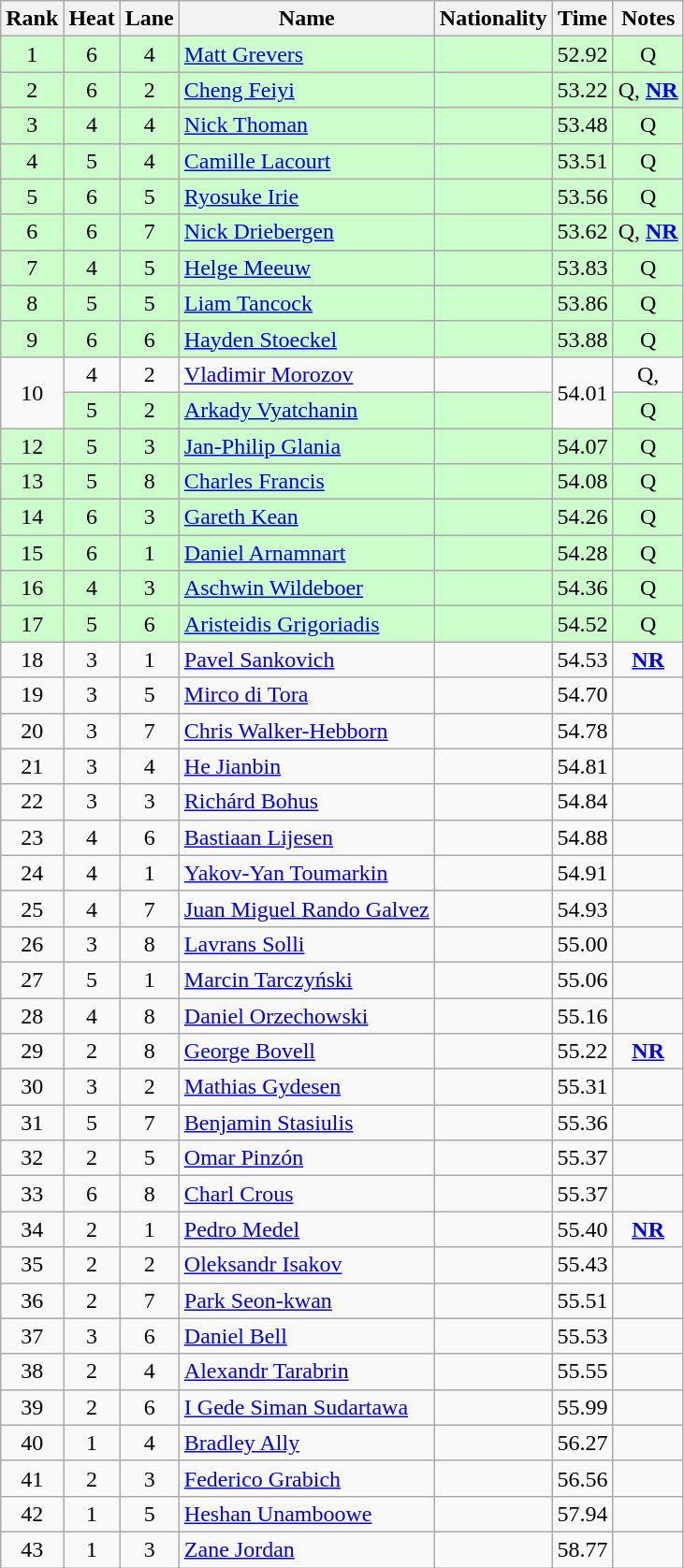<table class="wikitable sortable" style="text-align:center">
<tr>
<th>Rank</th>
<th>Heat</th>
<th>Lane</th>
<th>Name</th>
<th>Nationality</th>
<th>Time</th>
<th>Notes</th>
</tr>
<tr bgcolor=ccffcc>
<td>1</td>
<td>6</td>
<td>4</td>
<td align=left><a href='#'>Matt Grevers</a></td>
<td align=left></td>
<td>52.92</td>
<td>Q</td>
</tr>
<tr bgcolor=ccffcc>
<td>2</td>
<td>6</td>
<td>2</td>
<td align=left><a href='#'>Cheng Feiyi</a></td>
<td align=left></td>
<td>53.22</td>
<td>Q, <strong><a href='#'>NR</a></strong></td>
</tr>
<tr bgcolor=ccffcc>
<td>3</td>
<td>4</td>
<td>4</td>
<td align=left><a href='#'>Nick Thoman</a></td>
<td align=left></td>
<td>53.48</td>
<td>Q</td>
</tr>
<tr bgcolor=ccffcc>
<td>4</td>
<td>5</td>
<td>4</td>
<td align=left><a href='#'>Camille Lacourt</a></td>
<td align=left></td>
<td>53.51</td>
<td>Q</td>
</tr>
<tr bgcolor=ccffcc>
<td>5</td>
<td>6</td>
<td>5</td>
<td align=left><a href='#'>Ryosuke Irie</a></td>
<td align=left></td>
<td>53.56</td>
<td>Q</td>
</tr>
<tr bgcolor=ccffcc>
<td>6</td>
<td>6</td>
<td>7</td>
<td align=left><a href='#'>Nick Driebergen</a></td>
<td align=left></td>
<td>53.62</td>
<td>Q, <strong><a href='#'>NR</a></strong></td>
</tr>
<tr bgcolor=ccffcc>
<td>7</td>
<td>4</td>
<td>5</td>
<td align=left><a href='#'>Helge Meeuw</a></td>
<td align=left></td>
<td>53.83</td>
<td>Q</td>
</tr>
<tr bgcolor=ccffcc>
<td>8</td>
<td>5</td>
<td>5</td>
<td align=left><a href='#'>Liam Tancock</a></td>
<td align=left></td>
<td>53.86</td>
<td>Q</td>
</tr>
<tr bgcolor=ccffcc>
<td>9</td>
<td>6</td>
<td>6</td>
<td align=left><a href='#'>Hayden Stoeckel</a></td>
<td align=left></td>
<td>53.88</td>
<td>Q</td>
</tr>
<tr>
<td rowspan=2>10</td>
<td>4</td>
<td>2</td>
<td align=left><a href='#'>Vladimir Morozov</a></td>
<td align=left></td>
<td rowspan=2>54.01</td>
<td>Q, </td>
</tr>
<tr bgcolor=ccffcc>
<td>5</td>
<td>2</td>
<td align=left><a href='#'>Arkady Vyatchanin</a></td>
<td align=left></td>
<td>Q</td>
</tr>
<tr bgcolor=ccffcc>
<td>12</td>
<td>5</td>
<td>3</td>
<td align=left><a href='#'>Jan-Philip Glania</a></td>
<td align=left></td>
<td>54.07</td>
<td>Q</td>
</tr>
<tr bgcolor=ccffcc>
<td>13</td>
<td>5</td>
<td>8</td>
<td align=left><a href='#'>Charles Francis</a></td>
<td align=left></td>
<td>54.08</td>
<td>Q</td>
</tr>
<tr bgcolor=ccffcc>
<td>14</td>
<td>6</td>
<td>3</td>
<td align=left><a href='#'>Gareth Kean</a></td>
<td align=left></td>
<td>54.26</td>
<td>Q</td>
</tr>
<tr bgcolor=ccffcc>
<td>15</td>
<td>6</td>
<td>1</td>
<td align=left><a href='#'>Daniel Arnamnart</a></td>
<td align=left></td>
<td>54.28</td>
<td>Q</td>
</tr>
<tr bgcolor=ccffcc>
<td>16</td>
<td>4</td>
<td>3</td>
<td align=left><a href='#'>Aschwin Wildeboer</a></td>
<td align=left></td>
<td>54.36</td>
<td>Q</td>
</tr>
<tr bgcolor=ccffcc>
<td>17</td>
<td>5</td>
<td>6</td>
<td align=left><a href='#'>Aristeidis Grigoriadis</a></td>
<td align=left></td>
<td>54.52</td>
<td>Q</td>
</tr>
<tr>
<td>18</td>
<td>3</td>
<td>1</td>
<td align=left><a href='#'>Pavel Sankovich</a></td>
<td align=left></td>
<td>54.53</td>
<td><strong><a href='#'>NR</a></strong></td>
</tr>
<tr>
<td>19</td>
<td>3</td>
<td>5</td>
<td align=left><a href='#'>Mirco di Tora</a></td>
<td align=left></td>
<td>54.70</td>
<td></td>
</tr>
<tr>
<td>20</td>
<td>3</td>
<td>7</td>
<td align=left><a href='#'>Chris Walker-Hebborn</a></td>
<td align=left></td>
<td>54.78</td>
<td></td>
</tr>
<tr>
<td>21</td>
<td>3</td>
<td>4</td>
<td align=left><a href='#'>He Jianbin</a></td>
<td align=left></td>
<td>54.81</td>
<td></td>
</tr>
<tr>
<td>22</td>
<td>3</td>
<td>3</td>
<td align=left><a href='#'>Richárd Bohus</a></td>
<td align=left></td>
<td>54.84</td>
<td></td>
</tr>
<tr>
<td>23</td>
<td>4</td>
<td>6</td>
<td align=left><a href='#'>Bastiaan Lijesen</a></td>
<td align=left></td>
<td>54.88</td>
<td></td>
</tr>
<tr>
<td>24</td>
<td>4</td>
<td>1</td>
<td align=left><a href='#'>Yakov-Yan Toumarkin</a></td>
<td align=left></td>
<td>54.91</td>
<td></td>
</tr>
<tr>
<td>25</td>
<td>4</td>
<td>7</td>
<td align=left><a href='#'>Juan Miguel Rando Galvez</a></td>
<td align=left></td>
<td>54.93</td>
<td></td>
</tr>
<tr>
<td>26</td>
<td>3</td>
<td>8</td>
<td align=left><a href='#'>Lavrans Solli</a></td>
<td align=left></td>
<td>55.00</td>
<td></td>
</tr>
<tr>
<td>27</td>
<td>5</td>
<td>1</td>
<td align=left><a href='#'>Marcin Tarczyński</a></td>
<td align=left></td>
<td>55.06</td>
<td></td>
</tr>
<tr>
<td>28</td>
<td>4</td>
<td>8</td>
<td align=left><a href='#'>Daniel Orzechowski</a></td>
<td align=left></td>
<td>55.16</td>
<td></td>
</tr>
<tr>
<td>29</td>
<td>2</td>
<td>8</td>
<td align=left><a href='#'>George Bovell</a></td>
<td align=left></td>
<td>55.22</td>
<td><strong><a href='#'>NR</a></strong></td>
</tr>
<tr>
<td>30</td>
<td>3</td>
<td>2</td>
<td align=left><a href='#'>Mathias Gydesen</a></td>
<td align=left></td>
<td>55.31</td>
<td></td>
</tr>
<tr>
<td>31</td>
<td>5</td>
<td>7</td>
<td align=left><a href='#'>Benjamin Stasiulis</a></td>
<td align=left></td>
<td>55.36</td>
<td></td>
</tr>
<tr>
<td>32</td>
<td>2</td>
<td>5</td>
<td align=left><a href='#'>Omar Pinzón</a></td>
<td align=left></td>
<td>55.37</td>
<td></td>
</tr>
<tr>
<td>33</td>
<td>6</td>
<td>8</td>
<td align=left><a href='#'>Charl Crous</a></td>
<td align=left></td>
<td>55.37</td>
<td></td>
</tr>
<tr>
<td>34</td>
<td>2</td>
<td>1</td>
<td align=left><a href='#'>Pedro Medel</a></td>
<td align=left></td>
<td>55.40</td>
<td><strong><a href='#'>NR</a></strong></td>
</tr>
<tr>
<td>35</td>
<td>2</td>
<td>2</td>
<td align=left><a href='#'>Oleksandr Isakov</a></td>
<td align=left></td>
<td>55.43</td>
<td></td>
</tr>
<tr>
<td>36</td>
<td>2</td>
<td>7</td>
<td align=left><a href='#'>Park Seon-kwan</a></td>
<td align=left></td>
<td>55.51</td>
<td></td>
</tr>
<tr>
<td>37</td>
<td>3</td>
<td>6</td>
<td align=left><a href='#'>Daniel Bell</a></td>
<td align=left></td>
<td>55.53</td>
<td></td>
</tr>
<tr>
<td>38</td>
<td>2</td>
<td>4</td>
<td align=left><a href='#'>Alexandr Tarabrin</a></td>
<td align=left></td>
<td>55.55</td>
<td></td>
</tr>
<tr>
<td>39</td>
<td>2</td>
<td>6</td>
<td align=left><a href='#'>I Gede Siman Sudartawa</a></td>
<td align=left></td>
<td>55.99</td>
<td></td>
</tr>
<tr>
<td>40</td>
<td>1</td>
<td>4</td>
<td align=left><a href='#'>Bradley Ally</a></td>
<td align=left></td>
<td>56.27</td>
<td></td>
</tr>
<tr>
<td>41</td>
<td>2</td>
<td>3</td>
<td align=left><a href='#'>Federico Grabich</a></td>
<td align=left></td>
<td>56.56</td>
<td></td>
</tr>
<tr>
<td>42</td>
<td>1</td>
<td>5</td>
<td align=left><a href='#'>Heshan Unamboowe</a></td>
<td align=left></td>
<td>57.94</td>
<td></td>
</tr>
<tr>
<td>43</td>
<td>1</td>
<td>3</td>
<td align=left><a href='#'>Zane Jordan</a></td>
<td align=left></td>
<td>58.77</td>
<td></td>
</tr>
</table>
